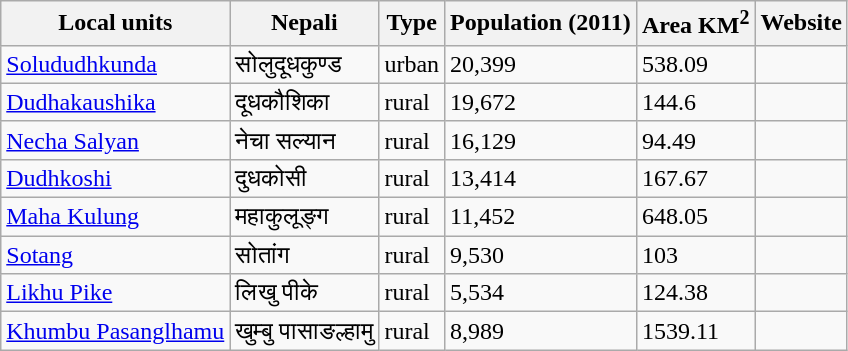<table Class="wikitable sortable">
<tr>
<th>Local units</th>
<th>Nepali</th>
<th>Type</th>
<th>Population (2011)</th>
<th>Area KM<sup>2</sup></th>
<th>Website</th>
</tr>
<tr>
<td><a href='#'>Solududhkunda</a></td>
<td>सोलुदूधकुण्ड</td>
<td>urban</td>
<td>20,399</td>
<td>538.09</td>
<td></td>
</tr>
<tr>
<td><a href='#'>Dudhakaushika</a></td>
<td>दूधकौशिका</td>
<td>rural</td>
<td>19,672</td>
<td>144.6</td>
<td></td>
</tr>
<tr>
<td><a href='#'>Necha Salyan</a></td>
<td>नेचा सल्यान</td>
<td>rural</td>
<td>16,129</td>
<td>94.49</td>
<td></td>
</tr>
<tr>
<td><a href='#'>Dudhkoshi</a></td>
<td>दुधकोसी</td>
<td>rural</td>
<td>13,414</td>
<td>167.67</td>
<td></td>
</tr>
<tr>
<td><a href='#'>Maha Kulung</a></td>
<td>महाकुलूङ्ग</td>
<td>rural</td>
<td>11,452</td>
<td>648.05</td>
<td></td>
</tr>
<tr>
<td><a href='#'>Sotang</a></td>
<td>सोतांग</td>
<td>rural</td>
<td>9,530</td>
<td>103</td>
<td></td>
</tr>
<tr>
<td><a href='#'>Likhu Pike</a></td>
<td>लिखु पीके</td>
<td>rural</td>
<td>5,534</td>
<td>124.38</td>
<td></td>
</tr>
<tr>
<td><a href='#'>Khumbu Pasanglhamu</a></td>
<td>खुम्बु पासाङल्हामु</td>
<td>rural</td>
<td>8,989</td>
<td>1539.11</td>
<td></td>
</tr>
</table>
